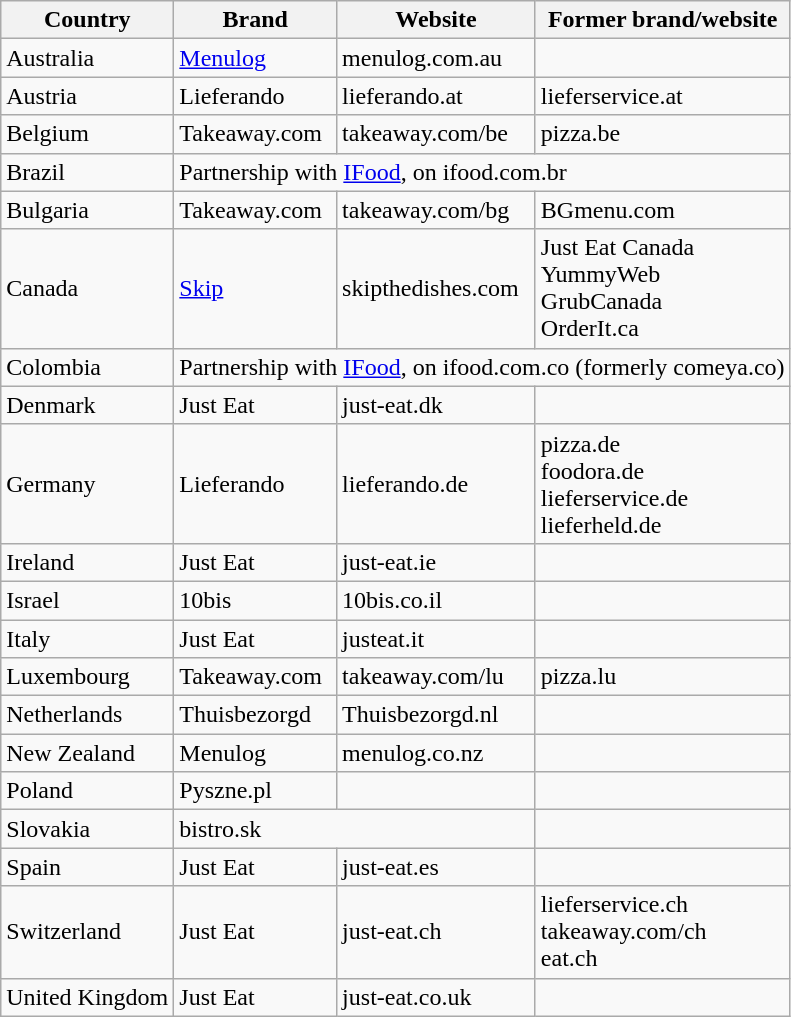<table class="wikitable sortable">
<tr>
<th>Country</th>
<th>Brand</th>
<th>Website</th>
<th>Former brand/website</th>
</tr>
<tr>
<td>Australia</td>
<td><a href='#'>Menulog</a></td>
<td>menulog.com.au</td>
<td></td>
</tr>
<tr>
<td>Austria</td>
<td>Lieferando</td>
<td>lieferando.at</td>
<td>lieferservice.at</td>
</tr>
<tr>
<td>Belgium</td>
<td>Takeaway.com</td>
<td>takeaway.com/be</td>
<td>pizza.be</td>
</tr>
<tr>
<td>Brazil</td>
<td colspan="3">Partnership with <a href='#'>IFood</a>, on ifood.com.br</td>
</tr>
<tr>
<td>Bulgaria</td>
<td>Takeaway.com</td>
<td>takeaway.com/bg</td>
<td>BGmenu.com</td>
</tr>
<tr>
<td>Canada</td>
<td><a href='#'>Skip</a></td>
<td>skipthedishes.com</td>
<td>Just Eat Canada<br>YummyWeb<br>GrubCanada<br>OrderIt.ca</td>
</tr>
<tr>
<td>Colombia</td>
<td colspan="3">Partnership with <a href='#'>IFood</a>, on ifood.com.co (formerly comeya.co)</td>
</tr>
<tr>
<td>Denmark</td>
<td>Just Eat</td>
<td>just-eat.dk</td>
<td></td>
</tr>
<tr>
<td>Germany</td>
<td>Lieferando</td>
<td>lieferando.de</td>
<td>pizza.de <br>foodora.de <br>lieferservice.de <br>lieferheld.de</td>
</tr>
<tr>
<td>Ireland</td>
<td>Just Eat</td>
<td>just-eat.ie</td>
<td></td>
</tr>
<tr>
<td>Israel</td>
<td>10bis</td>
<td>10bis.co.il</td>
<td></td>
</tr>
<tr>
<td>Italy</td>
<td>Just Eat</td>
<td>justeat.it</td>
<td></td>
</tr>
<tr>
<td>Luxembourg</td>
<td>Takeaway.com</td>
<td>takeaway.com/lu</td>
<td>pizza.lu</td>
</tr>
<tr>
<td>Netherlands</td>
<td>Thuisbezorgd</td>
<td>Thuisbezorgd.nl</td>
<td></td>
</tr>
<tr>
<td>New Zealand</td>
<td>Menulog</td>
<td>menulog.co.nz</td>
<td></td>
</tr>
<tr>
<td>Poland</td>
<td>Pyszne.pl</td>
<td></td>
<td></td>
</tr>
<tr>
<td>Slovakia</td>
<td colspan="2">bistro.sk</td>
<td></td>
</tr>
<tr>
<td>Spain</td>
<td>Just Eat</td>
<td>just-eat.es</td>
<td></td>
</tr>
<tr>
<td>Switzerland</td>
<td>Just Eat</td>
<td>just-eat.ch</td>
<td>lieferservice.ch<br>takeaway.com/ch<br>eat.ch</td>
</tr>
<tr>
<td>United Kingdom</td>
<td>Just Eat</td>
<td>just-eat.co.uk</td>
<td></td>
</tr>
</table>
